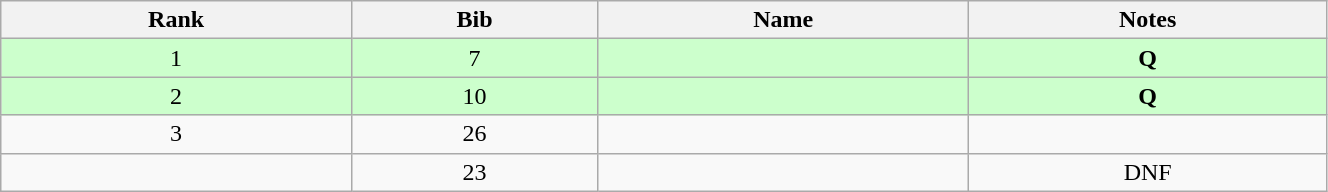<table class="wikitable" style="text-align:center;" width=70%>
<tr>
<th>Rank</th>
<th>Bib</th>
<th>Name</th>
<th>Notes</th>
</tr>
<tr bgcolor="#ccffcc">
<td>1</td>
<td>7</td>
<td align=left></td>
<td><strong>Q</strong></td>
</tr>
<tr bgcolor="#ccffcc">
<td>2</td>
<td>10</td>
<td align=left></td>
<td><strong>Q</strong></td>
</tr>
<tr>
<td>3</td>
<td>26</td>
<td align=left></td>
<td></td>
</tr>
<tr>
<td></td>
<td>23</td>
<td align=left></td>
<td>DNF</td>
</tr>
</table>
